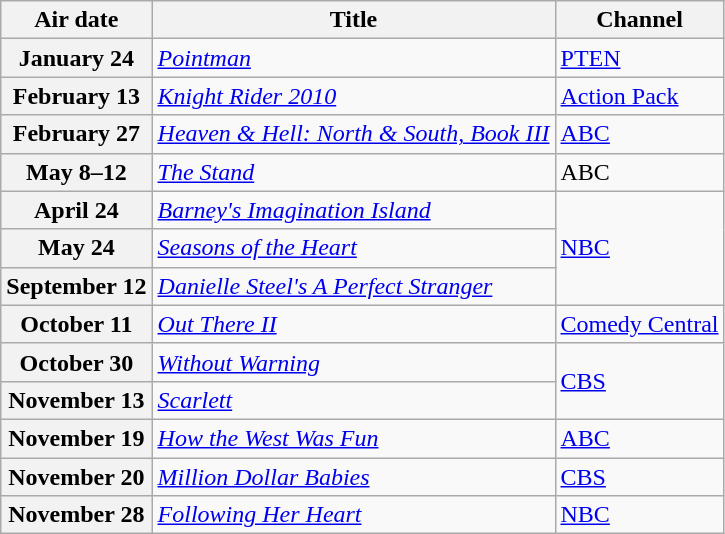<table class="wikitable sortable">
<tr>
<th>Air date</th>
<th>Title</th>
<th>Channel</th>
</tr>
<tr>
<th>January 24</th>
<td><em><a href='#'>Pointman</a></em></td>
<td><a href='#'>PTEN</a></td>
</tr>
<tr>
<th>February 13</th>
<td><em><a href='#'>Knight Rider 2010</a></em></td>
<td><a href='#'>Action Pack</a></td>
</tr>
<tr>
<th>February 27</th>
<td><em><a href='#'>Heaven & Hell: North & South, Book III</a></em></td>
<td><a href='#'>ABC</a></td>
</tr>
<tr>
<th>May 8–12</th>
<td><em><a href='#'>The Stand</a></em></td>
<td>ABC</td>
</tr>
<tr>
<th>April 24</th>
<td><em><a href='#'>Barney's Imagination Island</a></em></td>
<td rowspan="3"><a href='#'>NBC</a></td>
</tr>
<tr>
<th>May 24</th>
<td><em><a href='#'>Seasons of the Heart</a></em></td>
</tr>
<tr>
<th>September 12</th>
<td><em><a href='#'>Danielle Steel's A Perfect Stranger</a></em></td>
</tr>
<tr>
<th>October 11</th>
<td><em><a href='#'>Out There II</a></em></td>
<td><a href='#'>Comedy Central</a></td>
</tr>
<tr>
<th>October 30</th>
<td><em><a href='#'>Without Warning</a></em></td>
<td rowspan="2"><a href='#'>CBS</a></td>
</tr>
<tr>
<th>November 13</th>
<td><em><a href='#'>Scarlett</a></em></td>
</tr>
<tr>
<th>November 19</th>
<td><em><a href='#'>How the West Was Fun</a></em></td>
<td><a href='#'>ABC</a></td>
</tr>
<tr>
<th>November 20</th>
<td><em><a href='#'>Million Dollar Babies</a></em></td>
<td><a href='#'>CBS</a></td>
</tr>
<tr>
<th>November 28</th>
<td><em><a href='#'>Following Her Heart</a></em></td>
<td><a href='#'>NBC</a></td>
</tr>
</table>
